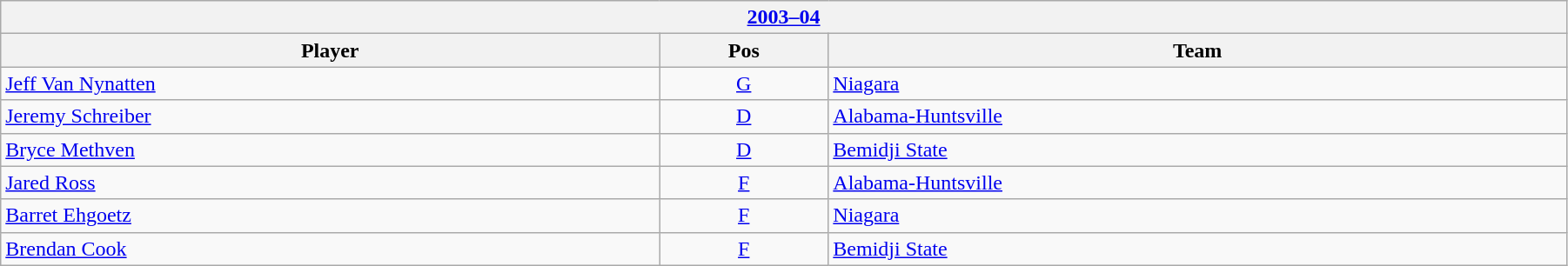<table class="wikitable" width=95%>
<tr>
<th colspan=3><a href='#'>2003–04</a></th>
</tr>
<tr>
<th>Player</th>
<th>Pos</th>
<th>Team</th>
</tr>
<tr>
<td><a href='#'>Jeff Van Nynatten</a></td>
<td style="text-align:center;"><a href='#'>G</a></td>
<td><a href='#'>Niagara</a></td>
</tr>
<tr>
<td><a href='#'>Jeremy Schreiber</a></td>
<td style="text-align:center;"><a href='#'>D</a></td>
<td><a href='#'>Alabama-Huntsville</a></td>
</tr>
<tr>
<td><a href='#'>Bryce Methven</a></td>
<td style="text-align:center;"><a href='#'>D</a></td>
<td><a href='#'>Bemidji State</a></td>
</tr>
<tr>
<td><a href='#'>Jared Ross</a></td>
<td style="text-align:center;"><a href='#'>F</a></td>
<td><a href='#'>Alabama-Huntsville</a></td>
</tr>
<tr>
<td><a href='#'>Barret Ehgoetz</a></td>
<td style="text-align:center;"><a href='#'>F</a></td>
<td><a href='#'>Niagara</a></td>
</tr>
<tr>
<td><a href='#'>Brendan Cook</a></td>
<td style="text-align:center;"><a href='#'>F</a></td>
<td><a href='#'>Bemidji State</a></td>
</tr>
</table>
